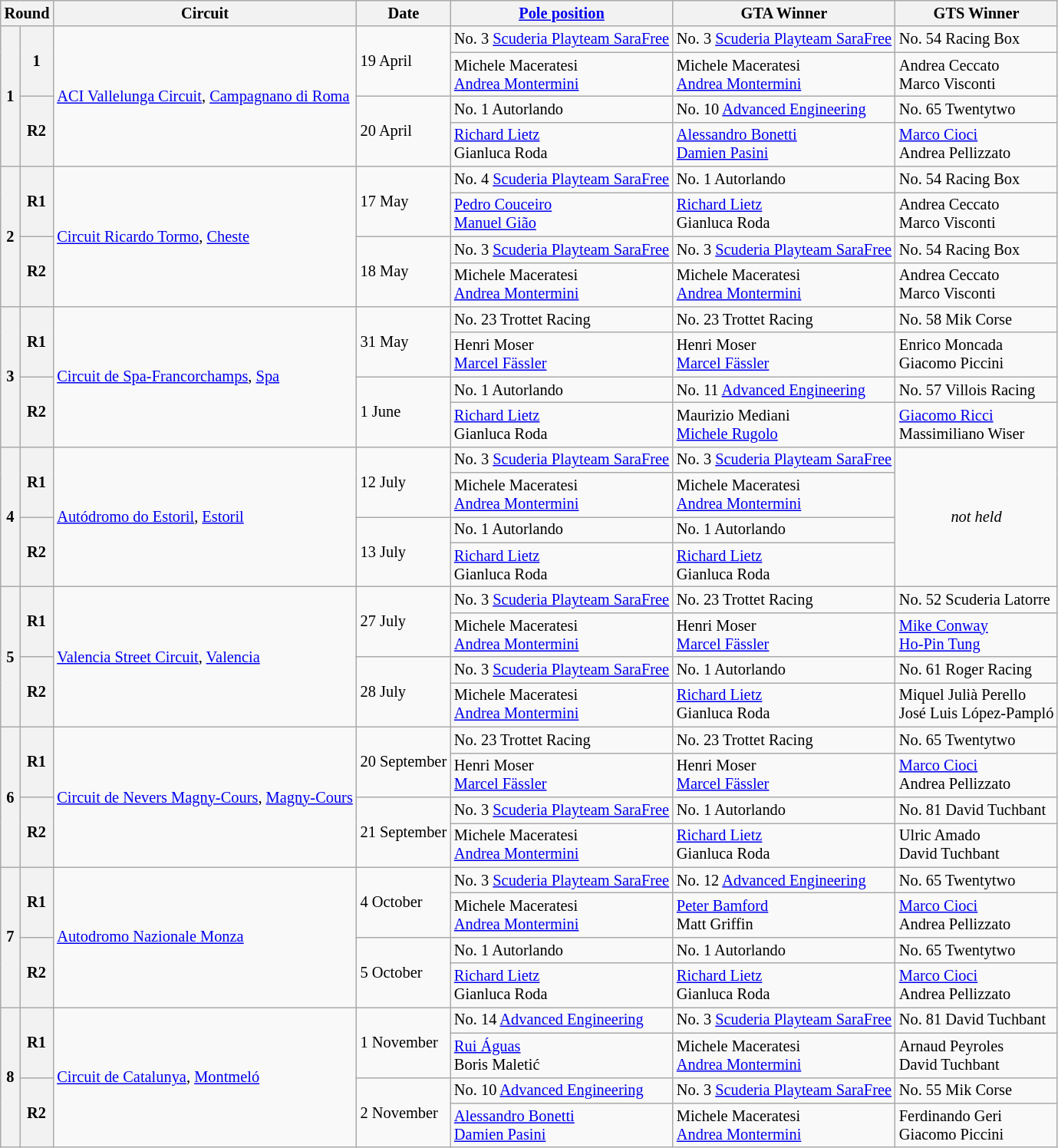<table class="wikitable" style="font-size: 85%;">
<tr>
<th colspan=2>Round</th>
<th>Circuit</th>
<th>Date</th>
<th><a href='#'>Pole position</a></th>
<th>GTA Winner</th>
<th>GTS Winner</th>
</tr>
<tr>
<th rowspan=4>1</th>
<th rowspan=2>1</th>
<td rowspan=4> <a href='#'>ACI Vallelunga Circuit</a>, <a href='#'>Campagnano di Roma</a></td>
<td rowspan=2>19 April</td>
<td> No. 3 <a href='#'>Scuderia Playteam SaraFree</a></td>
<td> No. 3 <a href='#'>Scuderia Playteam SaraFree</a></td>
<td> No. 54 Racing Box</td>
</tr>
<tr>
<td> Michele Maceratesi<br> <a href='#'>Andrea Montermini</a></td>
<td> Michele Maceratesi<br> <a href='#'>Andrea Montermini</a></td>
<td> Andrea Ceccato<br> Marco Visconti</td>
</tr>
<tr>
<th rowspan=2>R2</th>
<td rowspan=2>20 April</td>
<td> No. 1 Autorlando</td>
<td> No. 10 <a href='#'>Advanced Engineering</a></td>
<td> No. 65 Twentytwo</td>
</tr>
<tr>
<td> <a href='#'>Richard Lietz</a><br> Gianluca Roda</td>
<td> <a href='#'>Alessandro Bonetti</a><br> <a href='#'>Damien Pasini</a></td>
<td> <a href='#'>Marco Cioci</a><br> Andrea Pellizzato</td>
</tr>
<tr>
<th rowspan=4>2</th>
<th rowspan=2>R1</th>
<td rowspan=4> <a href='#'>Circuit Ricardo Tormo</a>, <a href='#'>Cheste</a></td>
<td rowspan=2>17 May</td>
<td> No. 4 <a href='#'>Scuderia Playteam SaraFree</a></td>
<td> No. 1 Autorlando</td>
<td> No. 54 Racing Box</td>
</tr>
<tr>
<td> <a href='#'>Pedro Couceiro</a><br> <a href='#'>Manuel Gião</a></td>
<td> <a href='#'>Richard Lietz</a><br> Gianluca Roda</td>
<td> Andrea Ceccato<br> Marco Visconti</td>
</tr>
<tr>
<th rowspan=2>R2</th>
<td rowspan=2>18 May</td>
<td> No. 3 <a href='#'>Scuderia Playteam SaraFree</a></td>
<td> No. 3 <a href='#'>Scuderia Playteam SaraFree</a></td>
<td> No. 54 Racing Box</td>
</tr>
<tr>
<td> Michele Maceratesi<br> <a href='#'>Andrea Montermini</a></td>
<td> Michele Maceratesi<br> <a href='#'>Andrea Montermini</a></td>
<td> Andrea Ceccato<br> Marco Visconti</td>
</tr>
<tr>
<th rowspan=4>3</th>
<th rowspan=2>R1</th>
<td rowspan=4> <a href='#'>Circuit de Spa-Francorchamps</a>, <a href='#'>Spa</a></td>
<td rowspan=2>31 May</td>
<td> No. 23 Trottet Racing</td>
<td> No. 23 Trottet Racing</td>
<td> No. 58 Mik Corse</td>
</tr>
<tr>
<td> Henri Moser<br> <a href='#'>Marcel Fässler</a></td>
<td> Henri Moser<br> <a href='#'>Marcel Fässler</a></td>
<td> Enrico Moncada<br> Giacomo Piccini</td>
</tr>
<tr>
<th rowspan=2>R2</th>
<td rowspan=2>1 June</td>
<td> No. 1 Autorlando</td>
<td> No. 11 <a href='#'>Advanced Engineering</a></td>
<td> No. 57 Villois Racing</td>
</tr>
<tr>
<td> <a href='#'>Richard Lietz</a><br> Gianluca Roda</td>
<td> Maurizio Mediani<br> <a href='#'>Michele Rugolo</a></td>
<td> <a href='#'>Giacomo Ricci</a><br> Massimiliano Wiser</td>
</tr>
<tr>
<th rowspan=4>4</th>
<th rowspan=2>R1</th>
<td rowspan=4> <a href='#'>Autódromo do Estoril</a>, <a href='#'>Estoril</a></td>
<td rowspan=2>12 July</td>
<td> No. 3 <a href='#'>Scuderia Playteam SaraFree</a></td>
<td> No. 3 <a href='#'>Scuderia Playteam SaraFree</a></td>
<td rowspan=4 align=center><em>not held</em></td>
</tr>
<tr>
<td> Michele Maceratesi<br> <a href='#'>Andrea Montermini</a></td>
<td> Michele Maceratesi<br> <a href='#'>Andrea Montermini</a></td>
</tr>
<tr>
<th rowspan=2>R2</th>
<td rowspan=2>13 July</td>
<td> No. 1 Autorlando</td>
<td> No. 1 Autorlando</td>
</tr>
<tr>
<td> <a href='#'>Richard Lietz</a><br> Gianluca Roda</td>
<td> <a href='#'>Richard Lietz</a><br> Gianluca Roda</td>
</tr>
<tr>
<th rowspan=4>5</th>
<th rowspan=2>R1</th>
<td rowspan=4> <a href='#'>Valencia Street Circuit</a>, <a href='#'>Valencia</a></td>
<td rowspan=2>27 July</td>
<td> No. 3 <a href='#'>Scuderia Playteam SaraFree</a></td>
<td> No. 23 Trottet Racing</td>
<td> No. 52 Scuderia Latorre</td>
</tr>
<tr>
<td> Michele Maceratesi<br> <a href='#'>Andrea Montermini</a></td>
<td> Henri Moser<br> <a href='#'>Marcel Fässler</a></td>
<td> <a href='#'>Mike Conway</a><br> <a href='#'>Ho-Pin Tung</a></td>
</tr>
<tr>
<th rowspan=2>R2</th>
<td rowspan=2>28 July</td>
<td> No. 3 <a href='#'>Scuderia Playteam SaraFree</a></td>
<td> No. 1 Autorlando</td>
<td> No. 61 Roger Racing</td>
</tr>
<tr>
<td> Michele Maceratesi<br> <a href='#'>Andrea Montermini</a></td>
<td> <a href='#'>Richard Lietz</a><br> Gianluca Roda</td>
<td> Miquel Julià Perello<br> José Luis López-Pampló</td>
</tr>
<tr>
<th rowspan=4>6</th>
<th rowspan=2>R1</th>
<td rowspan=4> <a href='#'>Circuit de Nevers Magny-Cours</a>, <a href='#'>Magny-Cours</a></td>
<td rowspan=2>20 September</td>
<td> No. 23 Trottet Racing</td>
<td> No. 23 Trottet Racing</td>
<td> No. 65 Twentytwo</td>
</tr>
<tr>
<td> Henri Moser<br> <a href='#'>Marcel Fässler</a></td>
<td> Henri Moser<br> <a href='#'>Marcel Fässler</a></td>
<td> <a href='#'>Marco Cioci</a><br> Andrea Pellizzato</td>
</tr>
<tr>
<th rowspan=2>R2</th>
<td rowspan=2>21 September</td>
<td> No. 3 <a href='#'>Scuderia Playteam SaraFree</a></td>
<td> No. 1 Autorlando</td>
<td> No. 81 David Tuchbant</td>
</tr>
<tr>
<td> Michele Maceratesi<br> <a href='#'>Andrea Montermini</a></td>
<td> <a href='#'>Richard Lietz</a><br> Gianluca Roda</td>
<td> Ulric Amado<br> David Tuchbant</td>
</tr>
<tr>
<th rowspan=4>7</th>
<th rowspan=2>R1</th>
<td rowspan=4> <a href='#'>Autodromo Nazionale Monza</a></td>
<td rowspan=2>4 October</td>
<td> No. 3 <a href='#'>Scuderia Playteam SaraFree</a></td>
<td> No. 12 <a href='#'>Advanced Engineering</a></td>
<td> No. 65 Twentytwo</td>
</tr>
<tr>
<td> Michele Maceratesi<br> <a href='#'>Andrea Montermini</a></td>
<td> <a href='#'>Peter Bamford</a><br> Matt Griffin</td>
<td> <a href='#'>Marco Cioci</a><br> Andrea Pellizzato</td>
</tr>
<tr>
<th rowspan=2>R2</th>
<td rowspan=2>5 October</td>
<td> No. 1 Autorlando</td>
<td> No. 1 Autorlando</td>
<td> No. 65 Twentytwo</td>
</tr>
<tr>
<td> <a href='#'>Richard Lietz</a><br> Gianluca Roda</td>
<td> <a href='#'>Richard Lietz</a><br> Gianluca Roda</td>
<td> <a href='#'>Marco Cioci</a><br> Andrea Pellizzato</td>
</tr>
<tr>
<th rowspan=4>8</th>
<th rowspan=2>R1</th>
<td rowspan=4> <a href='#'>Circuit de Catalunya</a>, <a href='#'>Montmeló</a></td>
<td rowspan=2>1 November</td>
<td> No. 14 <a href='#'>Advanced Engineering</a></td>
<td> No. 3 <a href='#'>Scuderia Playteam SaraFree</a></td>
<td> No. 81 David Tuchbant</td>
</tr>
<tr>
<td> <a href='#'>Rui Águas</a><br> Boris Maletić</td>
<td> Michele Maceratesi<br> <a href='#'>Andrea Montermini</a></td>
<td> Arnaud Peyroles<br> David Tuchbant</td>
</tr>
<tr>
<th rowspan=2>R2</th>
<td rowspan=2>2 November</td>
<td> No. 10 <a href='#'>Advanced Engineering</a></td>
<td> No. 3 <a href='#'>Scuderia Playteam SaraFree</a></td>
<td> No. 55 Mik Corse</td>
</tr>
<tr>
<td> <a href='#'>Alessandro Bonetti</a><br> <a href='#'>Damien Pasini</a></td>
<td> Michele Maceratesi<br> <a href='#'>Andrea Montermini</a></td>
<td> Ferdinando Geri<br> Giacomo Piccini</td>
</tr>
</table>
